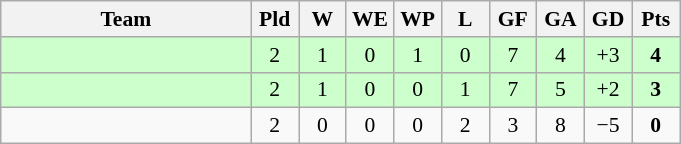<table class="wikitable" style="text-align: center; font-size:90% ">
<tr>
<th width=160>Team</th>
<th width=25>Pld</th>
<th width=25>W</th>
<th width=25>WE</th>
<th width=25>WP</th>
<th width=25>L</th>
<th width=25>GF</th>
<th width=25>GA</th>
<th width=25>GD</th>
<th width=25>Pts</th>
</tr>
<tr bgcolor=ccffcc>
<td align=left></td>
<td>2</td>
<td>1</td>
<td>0</td>
<td>1</td>
<td>0</td>
<td>7</td>
<td>4</td>
<td>+3</td>
<td><strong>4</strong></td>
</tr>
<tr bgcolor=ccffcc>
<td align=left></td>
<td>2</td>
<td>1</td>
<td>0</td>
<td>0</td>
<td>1</td>
<td>7</td>
<td>5</td>
<td>+2</td>
<td><strong>3</strong></td>
</tr>
<tr>
<td align=left></td>
<td>2</td>
<td>0</td>
<td>0</td>
<td>0</td>
<td>2</td>
<td>3</td>
<td>8</td>
<td>−5</td>
<td><strong>0</strong></td>
</tr>
</table>
